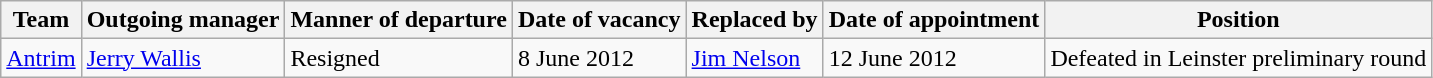<table class="wikitable">
<tr>
<th>Team</th>
<th>Outgoing manager</th>
<th>Manner of departure</th>
<th>Date of vacancy</th>
<th>Replaced by</th>
<th>Date of appointment</th>
<th>Position</th>
</tr>
<tr>
<td><a href='#'>Antrim</a></td>
<td><a href='#'>Jerry Wallis</a></td>
<td>Resigned</td>
<td>8 June 2012</td>
<td><a href='#'>Jim Nelson</a></td>
<td>12 June 2012</td>
<td>Defeated in Leinster preliminary round</td>
</tr>
</table>
